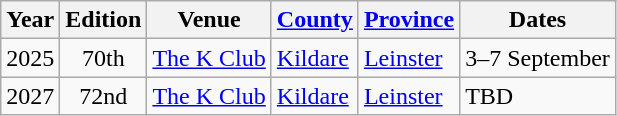<table class="wikitable">
<tr>
<th>Year</th>
<th>Edition</th>
<th>Venue</th>
<th><a href='#'>County</a></th>
<th><a href='#'>Province</a></th>
<th>Dates</th>
</tr>
<tr>
<td>2025</td>
<td align=center>70th</td>
<td><a href='#'>The K Club</a></td>
<td><a href='#'>Kildare</a></td>
<td><a href='#'>Leinster</a></td>
<td>3–7 September</td>
</tr>
<tr>
<td>2027</td>
<td align=center>72nd</td>
<td><a href='#'>The K Club</a></td>
<td><a href='#'>Kildare</a></td>
<td><a href='#'>Leinster</a></td>
<td>TBD</td>
</tr>
</table>
